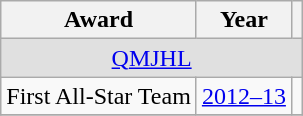<table class="wikitable">
<tr>
<th>Award</th>
<th>Year</th>
<th></th>
</tr>
<tr ALIGN="center" bgcolor="#e0e0e0">
<td colspan="3"><a href='#'>QMJHL</a></td>
</tr>
<tr>
<td>First All-Star Team</td>
<td><a href='#'>2012–13</a></td>
<td></td>
</tr>
<tr>
</tr>
</table>
